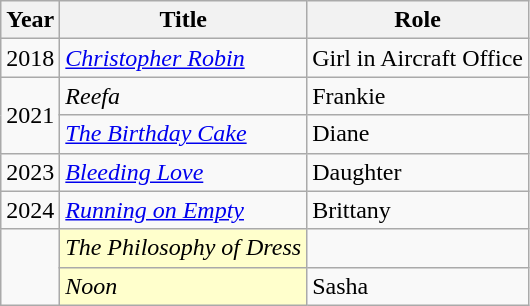<table class="wikitable sortable">
<tr>
<th>Year</th>
<th>Title</th>
<th>Role</th>
</tr>
<tr>
<td>2018</td>
<td><a href='#'><em>Christopher Robin</em></a></td>
<td>Girl in Aircraft Office</td>
</tr>
<tr>
<td rowspan="2">2021</td>
<td><em>Reefa</em></td>
<td>Frankie</td>
</tr>
<tr>
<td><em><a href='#'>The Birthday Cake</a></em></td>
<td>Diane</td>
</tr>
<tr>
<td>2023</td>
<td><a href='#'><em>Bleeding Love</em></a></td>
<td>Daughter</td>
</tr>
<tr>
<td>2024</td>
<td><em><a href='#'>Running on Empty</a></em></td>
<td>Brittany</td>
</tr>
<tr>
<td rowspan="2"></td>
<td style="background:#FFFFCC;"><em>The Philosophy of Dress</em> </td>
<td></td>
</tr>
<tr>
<td style="background:#FFFFCC;"><em>Noon</em> </td>
<td>Sasha</td>
</tr>
</table>
